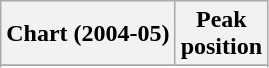<table class="wikitable sortable">
<tr>
<th>Chart (2004-05)</th>
<th>Peak<br>position</th>
</tr>
<tr>
</tr>
<tr>
</tr>
<tr>
</tr>
</table>
